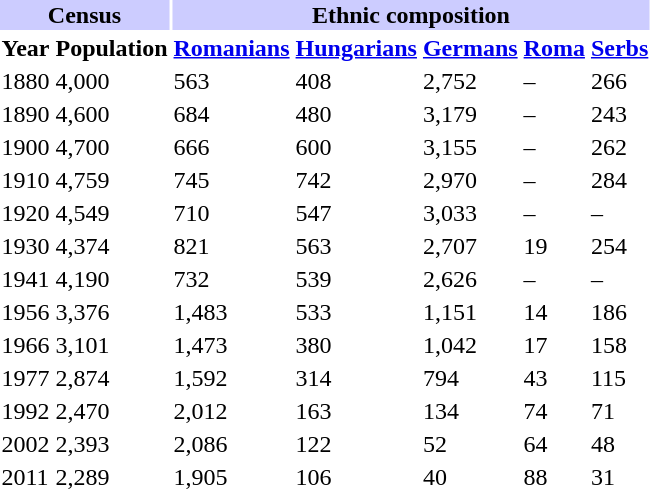<table class="toccolours">
<tr>
<th align="center" colspan="2" style="background:#ccccff;">Census</th>
<th align="center" colspan="5" style="background:#ccccff;">Ethnic composition</th>
</tr>
<tr>
<th>Year</th>
<th>Population</th>
<th><a href='#'>Romanians</a></th>
<th><a href='#'>Hungarians</a></th>
<th><a href='#'>Germans</a></th>
<th><a href='#'>Roma</a></th>
<th><a href='#'>Serbs</a></th>
</tr>
<tr>
<td>1880</td>
<td>4,000</td>
<td>563</td>
<td>408</td>
<td>2,752</td>
<td>–</td>
<td>266</td>
</tr>
<tr>
<td>1890</td>
<td>4,600</td>
<td>684</td>
<td>480</td>
<td>3,179</td>
<td>–</td>
<td>243</td>
</tr>
<tr>
<td>1900</td>
<td>4,700</td>
<td>666</td>
<td>600</td>
<td>3,155</td>
<td>–</td>
<td>262</td>
</tr>
<tr>
<td>1910</td>
<td>4,759</td>
<td>745</td>
<td>742</td>
<td>2,970</td>
<td>–</td>
<td>284</td>
</tr>
<tr>
<td>1920</td>
<td>4,549</td>
<td>710</td>
<td>547</td>
<td>3,033</td>
<td>–</td>
<td>–</td>
</tr>
<tr>
<td>1930</td>
<td>4,374</td>
<td>821</td>
<td>563</td>
<td>2,707</td>
<td>19</td>
<td>254</td>
</tr>
<tr>
<td>1941</td>
<td>4,190</td>
<td>732</td>
<td>539</td>
<td>2,626</td>
<td>–</td>
<td>–</td>
</tr>
<tr>
<td>1956</td>
<td>3,376</td>
<td>1,483</td>
<td>533</td>
<td>1,151</td>
<td>14</td>
<td>186</td>
</tr>
<tr>
<td>1966</td>
<td>3,101</td>
<td>1,473</td>
<td>380</td>
<td>1,042</td>
<td>17</td>
<td>158</td>
</tr>
<tr>
<td>1977</td>
<td>2,874</td>
<td>1,592</td>
<td>314</td>
<td>794</td>
<td>43</td>
<td>115</td>
</tr>
<tr>
<td>1992</td>
<td>2,470</td>
<td>2,012</td>
<td>163</td>
<td>134</td>
<td>74</td>
<td>71</td>
</tr>
<tr>
<td>2002</td>
<td>2,393</td>
<td>2,086</td>
<td>122</td>
<td>52</td>
<td>64</td>
<td>48</td>
</tr>
<tr>
<td>2011</td>
<td>2,289</td>
<td>1,905</td>
<td>106</td>
<td>40</td>
<td>88</td>
<td>31</td>
</tr>
</table>
